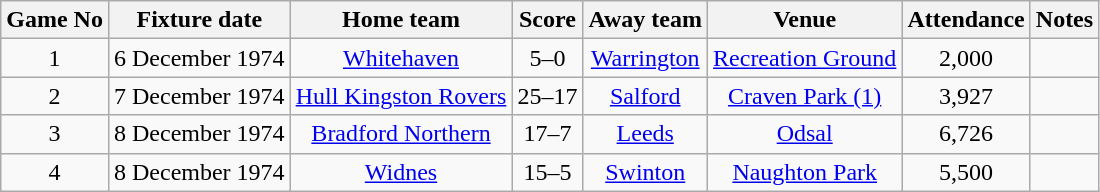<table class="wikitable" style="text-align:center;">
<tr>
<th>Game No</th>
<th>Fixture date</th>
<th>Home team</th>
<th>Score</th>
<th>Away team</th>
<th>Venue</th>
<th>Attendance</th>
<th>Notes</th>
</tr>
<tr>
<td>1</td>
<td>6 December 1974</td>
<td><a href='#'>Whitehaven</a></td>
<td>5–0</td>
<td><a href='#'>Warrington</a></td>
<td><a href='#'>Recreation Ground</a></td>
<td>2,000</td>
<td></td>
</tr>
<tr>
<td>2</td>
<td>7 December 1974</td>
<td><a href='#'>Hull Kingston Rovers</a></td>
<td>25–17</td>
<td><a href='#'>Salford</a></td>
<td><a href='#'>Craven Park (1)</a></td>
<td>3,927</td>
<td></td>
</tr>
<tr>
<td>3</td>
<td>8 December 1974</td>
<td><a href='#'>Bradford Northern</a></td>
<td>17–7</td>
<td><a href='#'>Leeds</a></td>
<td><a href='#'>Odsal</a></td>
<td>6,726</td>
<td></td>
</tr>
<tr>
<td>4</td>
<td>8 December 1974</td>
<td><a href='#'>Widnes</a></td>
<td>15–5</td>
<td><a href='#'>Swinton</a></td>
<td><a href='#'>Naughton Park</a></td>
<td>5,500</td>
<td></td>
</tr>
</table>
